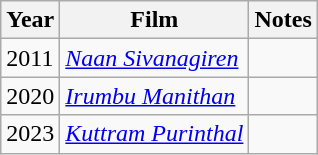<table class="wikitable sortable">
<tr>
<th>Year</th>
<th>Film</th>
<th>Notes</th>
</tr>
<tr>
<td>2011</td>
<td><em><a href='#'>Naan Sivanagiren</a></em></td>
<td></td>
</tr>
<tr>
<td>2020</td>
<td><em><a href='#'>Irumbu Manithan</a></em></td>
<td></td>
</tr>
<tr>
<td>2023</td>
<td><em><a href='#'>Kuttram Purinthal</a></em></td>
<td></td>
</tr>
</table>
